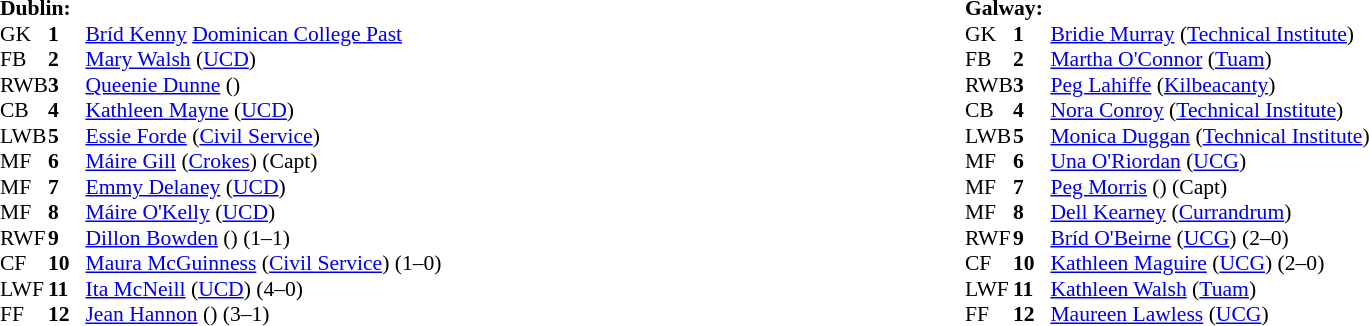<table width="100%">
<tr>
<td valign="top" width="50%"><br><table style="font-size: 90%" cellspacing="0" cellpadding="0" align=center>
<tr>
<td colspan="4"><strong>Dublin:</strong></td>
</tr>
<tr>
<th width="25"></th>
<th width="25"></th>
</tr>
<tr>
<td>GK</td>
<td><strong>1</strong></td>
<td><a href='#'>Bríd Kenny</a> <a href='#'>Dominican College Past</a></td>
</tr>
<tr>
<td>FB</td>
<td><strong>2</strong></td>
<td><a href='#'>Mary Walsh</a> (<a href='#'>UCD</a>)</td>
</tr>
<tr>
<td>RWB</td>
<td><strong>3</strong></td>
<td><a href='#'>Queenie Dunne</a> ()</td>
</tr>
<tr>
<td>CB</td>
<td><strong>4</strong></td>
<td><a href='#'>Kathleen Mayne</a> (<a href='#'>UCD</a>)</td>
</tr>
<tr>
<td>LWB</td>
<td><strong>5</strong></td>
<td><a href='#'>Essie Forde</a> (<a href='#'>Civil Service</a>)</td>
</tr>
<tr>
<td>MF</td>
<td><strong>6</strong></td>
<td><a href='#'>Máire Gill</a> (<a href='#'>Crokes</a>) (Capt)</td>
</tr>
<tr>
<td>MF</td>
<td><strong>7</strong></td>
<td><a href='#'>Emmy Delaney</a> (<a href='#'>UCD</a>)</td>
</tr>
<tr>
<td>MF</td>
<td><strong>8</strong></td>
<td><a href='#'>Máire O'Kelly</a> (<a href='#'>UCD</a>)</td>
</tr>
<tr>
<td>RWF</td>
<td><strong>9</strong></td>
<td><a href='#'>Dillon Bowden</a> () (1–1)</td>
</tr>
<tr>
<td>CF</td>
<td><strong>10</strong></td>
<td><a href='#'>Maura McGuinness</a> (<a href='#'>Civil Service</a>) (1–0)</td>
</tr>
<tr>
<td>LWF</td>
<td><strong>11</strong></td>
<td><a href='#'>Ita McNeill</a> (<a href='#'>UCD</a>) (4–0)</td>
</tr>
<tr>
<td>FF</td>
<td><strong>12</strong></td>
<td><a href='#'>Jean Hannon</a> () (3–1)</td>
</tr>
<tr>
</tr>
</table>
</td>
<td valign="top" width="50%"><br><table style="font-size: 90%" cellspacing="0" cellpadding="0" align=center>
<tr>
<td colspan="4"><strong>Galway:</strong></td>
</tr>
<tr>
<th width="25"></th>
<th width="25"></th>
</tr>
<tr>
<td>GK</td>
<td><strong>1</strong></td>
<td><a href='#'>Bridie Murray</a> (<a href='#'>Technical Institute</a>)</td>
</tr>
<tr>
<td>FB</td>
<td><strong>2</strong></td>
<td><a href='#'>Martha O'Connor</a> (<a href='#'>Tuam</a>)</td>
</tr>
<tr>
<td>RWB</td>
<td><strong>3</strong></td>
<td><a href='#'>Peg Lahiffe</a> (<a href='#'>Kilbeacanty</a>)</td>
</tr>
<tr>
<td>CB</td>
<td><strong>4</strong></td>
<td><a href='#'>Nora Conroy</a> (<a href='#'>Technical Institute</a>)</td>
</tr>
<tr>
<td>LWB</td>
<td><strong>5</strong></td>
<td><a href='#'>Monica Duggan</a> (<a href='#'>Technical Institute</a>)</td>
</tr>
<tr>
<td>MF</td>
<td><strong>6</strong></td>
<td><a href='#'>Una O'Riordan</a> (<a href='#'>UCG</a>)</td>
</tr>
<tr>
<td>MF</td>
<td><strong>7</strong></td>
<td><a href='#'>Peg Morris</a> () (Capt)</td>
</tr>
<tr>
<td>MF</td>
<td><strong>8</strong></td>
<td><a href='#'>Dell Kearney</a> (<a href='#'>Currandrum</a>)</td>
</tr>
<tr>
<td>RWF</td>
<td><strong>9</strong></td>
<td><a href='#'>Bríd O'Beirne</a> (<a href='#'>UCG</a>) (2–0)</td>
</tr>
<tr>
<td>CF</td>
<td><strong>10</strong></td>
<td><a href='#'>Kathleen Maguire</a> (<a href='#'>UCG</a>) (2–0)</td>
</tr>
<tr>
<td>LWF</td>
<td><strong>11</strong></td>
<td><a href='#'>Kathleen Walsh</a> (<a href='#'>Tuam</a>)</td>
</tr>
<tr>
<td>FF</td>
<td><strong>12</strong></td>
<td><a href='#'>Maureen Lawless</a> (<a href='#'>UCG</a>)</td>
</tr>
<tr>
</tr>
</table>
</td>
</tr>
</table>
